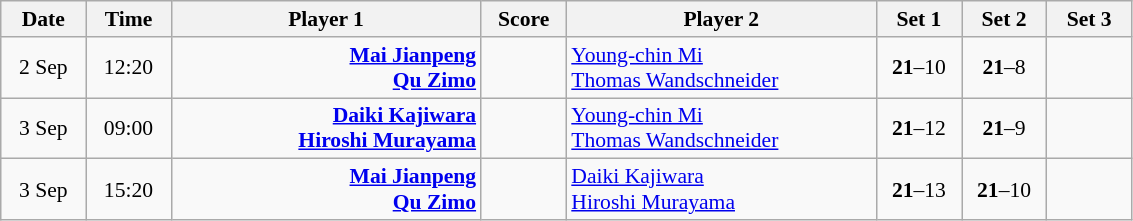<table class="wikitable" style="font-size:90%; text-align:center">
<tr>
<th width="50">Date</th>
<th width="50">Time</th>
<th width="200">Player 1</th>
<th width="50">Score</th>
<th width="200">Player 2</th>
<th width="50">Set 1</th>
<th width="50">Set 2</th>
<th width="50">Set 3</th>
</tr>
<tr>
<td>2 Sep</td>
<td>12:20</td>
<td align="right"><strong><a href='#'>Mai Jianpeng</a> <br><a href='#'>Qu Zimo</a> </strong></td>
<td></td>
<td align="left"> <a href='#'>Young-chin Mi</a><br> <a href='#'>Thomas Wandschneider</a></td>
<td><strong>21</strong>–10</td>
<td><strong>21</strong>–8</td>
<td></td>
</tr>
<tr>
<td>3 Sep</td>
<td>09:00</td>
<td align="right"><strong><a href='#'>Daiki Kajiwara</a> <br><a href='#'>Hiroshi Murayama</a> </strong></td>
<td> </td>
<td align="left"> <a href='#'>Young-chin Mi</a> <br> <a href='#'>Thomas Wandschneider</a></td>
<td><strong>21</strong>–12</td>
<td><strong>21</strong>–9</td>
<td></td>
</tr>
<tr>
<td>3 Sep</td>
<td>15:20</td>
<td align="right"><strong><a href='#'>Mai Jianpeng</a> <br><a href='#'>Qu Zimo</a> </strong></td>
<td></td>
<td align="left"> <a href='#'>Daiki Kajiwara</a><br> <a href='#'>Hiroshi Murayama</a></td>
<td><strong>21</strong>–13</td>
<td><strong>21</strong>–10</td>
<td></td>
</tr>
</table>
